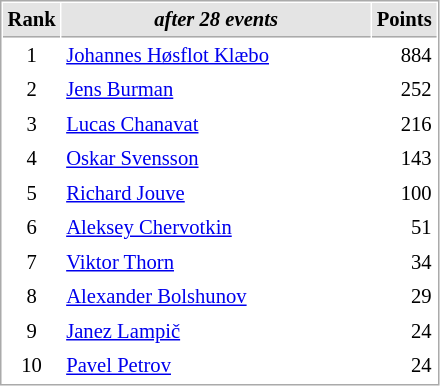<table cellspacing="1" cellpadding="3" style="border:1px solid #AAAAAA;font-size:86%">
<tr style="background-color: #E4E4E4;">
<th style="border-bottom:1px solid #AAAAAA" width=10>Rank</th>
<th style="border-bottom:1px solid #AAAAAA" width=200><em>after 28 events</em></th>
<th style="border-bottom:1px solid #AAAAAA" width=20 align=right>Points</th>
</tr>
<tr>
<td align=center>1</td>
<td> <a href='#'>Johannes Høsflot Klæbo</a></td>
<td align=right>884</td>
</tr>
<tr>
<td align=center>2</td>
<td> <a href='#'>Jens Burman</a></td>
<td align=right>252</td>
</tr>
<tr>
<td align=center>3</td>
<td> <a href='#'>Lucas Chanavat</a></td>
<td align=right>216</td>
</tr>
<tr>
<td align=center>4</td>
<td> <a href='#'>Oskar Svensson</a></td>
<td align=right>143</td>
</tr>
<tr>
<td align=center>5</td>
<td> <a href='#'>Richard Jouve</a></td>
<td align=right>100</td>
</tr>
<tr>
<td align=center>6</td>
<td> <a href='#'>Aleksey Chervotkin</a></td>
<td align=right>51</td>
</tr>
<tr>
<td align=center>7</td>
<td> <a href='#'>Viktor Thorn</a></td>
<td align=right>34</td>
</tr>
<tr>
<td align=center>8</td>
<td> <a href='#'>Alexander Bolshunov</a></td>
<td align=right>29</td>
</tr>
<tr>
<td align=center>9</td>
<td> <a href='#'>Janez Lampič</a></td>
<td align=right>24</td>
</tr>
<tr>
<td align=center>10</td>
<td> <a href='#'>Pavel Petrov</a></td>
<td align=right>24</td>
</tr>
</table>
